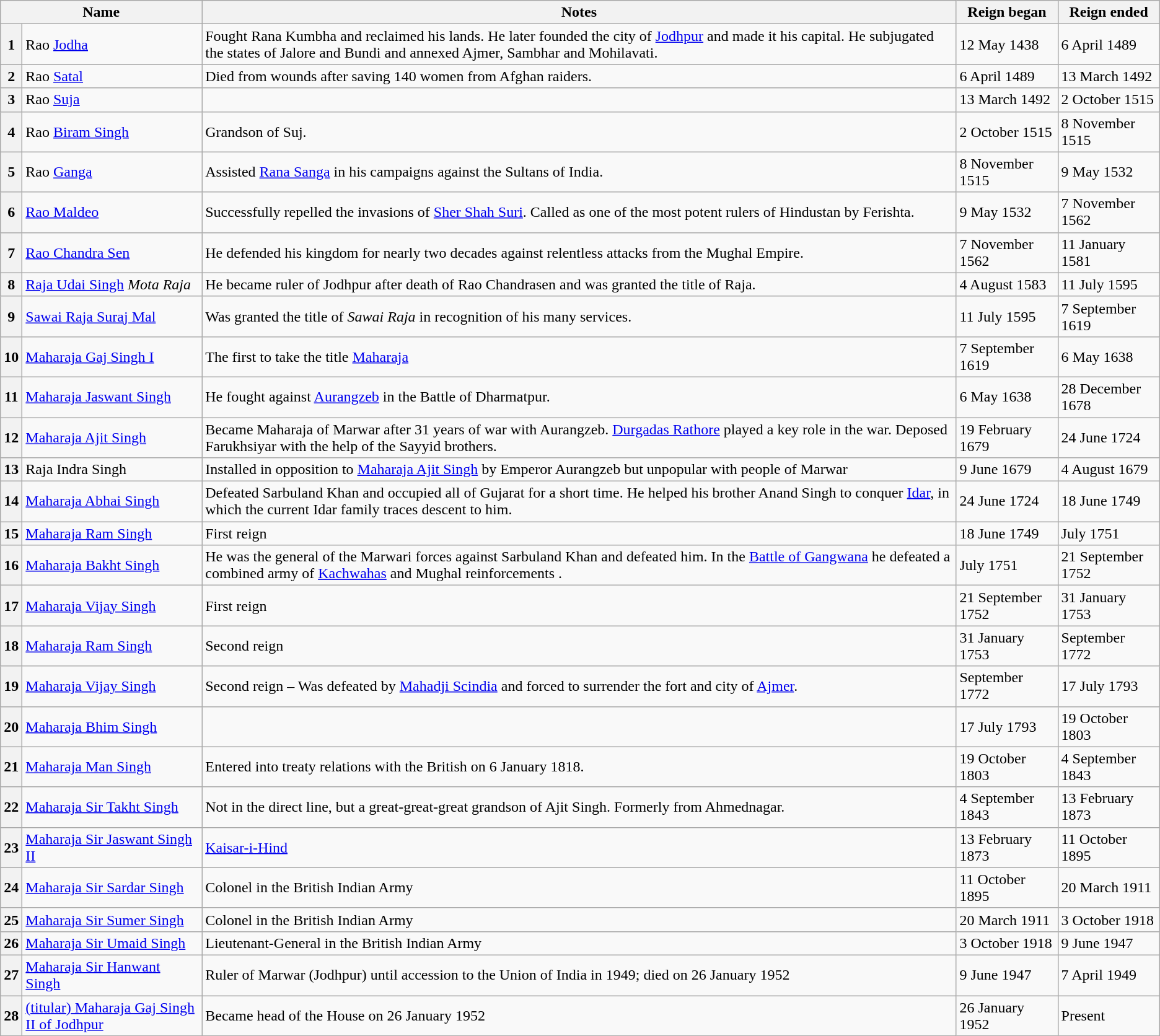<table class="wikitable sortable">
<tr>
<th colspan=2>Name</th>
<th>Notes</th>
<th>Reign began</th>
<th>Reign ended</th>
</tr>
<tr>
<th>1</th>
<td>Rao <a href='#'>Jodha</a></td>
<td>Fought Rana Kumbha and reclaimed his lands. He later founded the city of <a href='#'>Jodhpur</a> and made it his capital. He subjugated the states of Jalore and Bundi and annexed Ajmer, Sambhar and Mohilavati.</td>
<td>12 May 1438</td>
<td>6 April 1489</td>
</tr>
<tr>
<th>2</th>
<td>Rao <a href='#'>Satal</a></td>
<td>Died from wounds after saving 140 women from Afghan raiders.</td>
<td>6 April 1489</td>
<td>13 March 1492</td>
</tr>
<tr>
<th>3</th>
<td>Rao <a href='#'>Suja</a></td>
<td></td>
<td>13 March 1492</td>
<td>2 October 1515</td>
</tr>
<tr>
<th>4</th>
<td>Rao <a href='#'>Biram Singh</a></td>
<td>Grandson of Suj.</td>
<td>2 October 1515</td>
<td>8 November 1515</td>
</tr>
<tr>
<th>5</th>
<td>Rao <a href='#'>Ganga</a></td>
<td>Assisted <a href='#'>Rana Sanga</a> in his campaigns against the Sultans of India.</td>
<td>8 November 1515</td>
<td>9 May 1532</td>
</tr>
<tr>
<th>6</th>
<td><a href='#'>Rao Maldeo</a></td>
<td>Successfully repelled the invasions of <a href='#'>Sher Shah Suri</a>. Called as one of the most potent rulers of Hindustan by Ferishta.</td>
<td>9 May 1532</td>
<td>7 November 1562</td>
</tr>
<tr>
<th>7</th>
<td><a href='#'>Rao Chandra Sen</a></td>
<td>He defended his kingdom for nearly two decades against relentless attacks from the Mughal Empire.</td>
<td>7 November 1562</td>
<td>11 January 1581</td>
</tr>
<tr>
<th>8</th>
<td><a href='#'>Raja Udai Singh</a> <em>Mota Raja</em></td>
<td>He became ruler of Jodhpur after death of Rao Chandrasen and was granted the title of Raja.</td>
<td>4 August 1583</td>
<td>11 July 1595</td>
</tr>
<tr>
<th>9</th>
<td><a href='#'>Sawai Raja Suraj Mal</a></td>
<td>Was granted the title of <em>Sawai Raja</em> in recognition of his many services.</td>
<td>11 July 1595</td>
<td>7 September 1619</td>
</tr>
<tr>
<th>10</th>
<td><a href='#'>Maharaja Gaj Singh I</a></td>
<td>The first to take the title <a href='#'>Maharaja</a></td>
<td>7 September 1619</td>
<td>6 May 1638</td>
</tr>
<tr>
<th>11</th>
<td><a href='#'>Maharaja Jaswant Singh</a></td>
<td>He fought against <a href='#'>Aurangzeb</a> in the Battle of Dharmatpur.</td>
<td>6 May 1638</td>
<td>28 December 1678</td>
</tr>
<tr>
<th>12</th>
<td><a href='#'>Maharaja Ajit Singh</a></td>
<td>Became Maharaja of Marwar after 31 years of war with Aurangzeb. <a href='#'>Durgadas Rathore</a> played a key role in the war. Deposed Farukhsiyar with the help of the Sayyid brothers.</td>
<td>19 February 1679</td>
<td>24 June 1724</td>
</tr>
<tr>
<th>13</th>
<td>Raja Indra Singh</td>
<td>Installed in opposition to <a href='#'>Maharaja Ajit Singh</a> by Emperor Aurangzeb but unpopular with people of Marwar</td>
<td>9 June 1679</td>
<td>4 August 1679</td>
</tr>
<tr>
<th>14</th>
<td><a href='#'>Maharaja Abhai Singh</a></td>
<td>Defeated Sarbuland Khan and occupied all of Gujarat for a short time. He helped his brother Anand Singh to conquer <a href='#'>Idar</a>, in which the current Idar family traces descent to him.</td>
<td>24 June 1724</td>
<td>18 June 1749</td>
</tr>
<tr>
<th>15</th>
<td><a href='#'>Maharaja Ram Singh</a></td>
<td>First reign</td>
<td>18 June 1749</td>
<td>July 1751</td>
</tr>
<tr>
<th>16</th>
<td><a href='#'>Maharaja Bakht Singh</a></td>
<td>He was the general of the Marwari forces against Sarbuland Khan and defeated him. In the <a href='#'>Battle of Gangwana</a> he defeated a combined army of <a href='#'>Kachwahas</a> and Mughal reinforcements .</td>
<td>July 1751</td>
<td>21 September 1752</td>
</tr>
<tr>
<th>17</th>
<td><a href='#'>Maharaja Vijay Singh</a></td>
<td>First reign</td>
<td>21 September 1752</td>
<td>31 January 1753</td>
</tr>
<tr>
<th>18</th>
<td><a href='#'>Maharaja Ram Singh</a></td>
<td>Second reign</td>
<td>31 January 1753</td>
<td>September 1772</td>
</tr>
<tr>
<th>19</th>
<td><a href='#'>Maharaja Vijay Singh</a></td>
<td>Second reign – Was defeated by <a href='#'>Mahadji Scindia</a> and forced to surrender the fort and city of <a href='#'>Ajmer</a>.</td>
<td>September 1772</td>
<td>17 July 1793</td>
</tr>
<tr>
<th>20</th>
<td><a href='#'>Maharaja Bhim Singh</a></td>
<td></td>
<td>17 July 1793</td>
<td>19 October 1803</td>
</tr>
<tr>
<th>21</th>
<td><a href='#'>Maharaja Man Singh</a></td>
<td>Entered into treaty relations with the British on 6 January 1818.</td>
<td>19 October 1803</td>
<td>4 September 1843</td>
</tr>
<tr>
<th>22</th>
<td><a href='#'>Maharaja Sir Takht Singh</a></td>
<td>Not in the direct line, but a great-great-great grandson of Ajit Singh. Formerly from Ahmednagar.</td>
<td>4 September 1843</td>
<td>13 February 1873</td>
</tr>
<tr>
<th>23</th>
<td><a href='#'>Maharaja Sir Jaswant Singh II</a></td>
<td><a href='#'>Kaisar-i-Hind</a></td>
<td>13 February 1873</td>
<td>11 October 1895</td>
</tr>
<tr>
<th>24</th>
<td><a href='#'>Maharaja Sir Sardar Singh</a></td>
<td>Colonel in the British Indian Army</td>
<td>11 October 1895</td>
<td>20 March 1911</td>
</tr>
<tr>
<th>25</th>
<td><a href='#'>Maharaja Sir Sumer Singh</a></td>
<td>Colonel in the British Indian Army</td>
<td>20 March 1911</td>
<td>3 October 1918</td>
</tr>
<tr>
<th>26</th>
<td><a href='#'>Maharaja Sir Umaid Singh</a></td>
<td>Lieutenant-General in the British Indian Army</td>
<td>3 October 1918</td>
<td>9 June 1947</td>
</tr>
<tr>
<th>27</th>
<td><a href='#'>Maharaja Sir Hanwant Singh</a></td>
<td>Ruler of Marwar (Jodhpur) until accession to the Union of India in 1949; died on 26 January 1952</td>
<td>9 June 1947</td>
<td>7 April 1949</td>
</tr>
<tr>
<th>28</th>
<td><a href='#'>(titular) Maharaja Gaj Singh II of Jodhpur</a></td>
<td>Became head of the House on 26 January 1952</td>
<td>26 January 1952</td>
<td>Present</td>
</tr>
</table>
